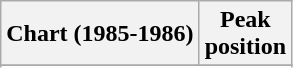<table class="wikitable sortable plainrowheaders" style="text-align:center">
<tr>
<th>Chart (1985-1986)</th>
<th>Peak<br>position</th>
</tr>
<tr>
</tr>
<tr>
</tr>
<tr>
</tr>
<tr>
</tr>
</table>
